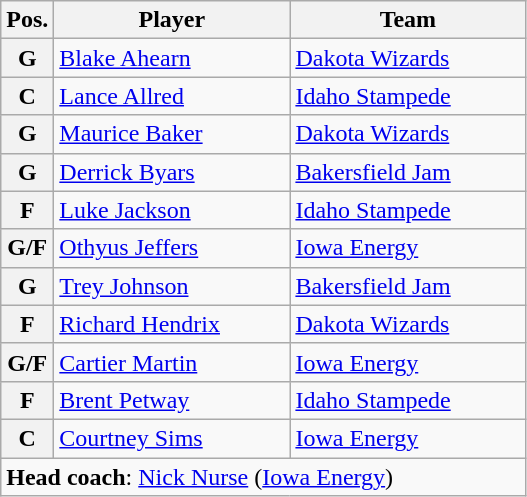<table class="wikitable">
<tr>
<th>Pos.</th>
<th width=150>Player</th>
<th width=150>Team</th>
</tr>
<tr>
<th>G</th>
<td><a href='#'>Blake Ahearn</a></td>
<td><a href='#'>Dakota Wizards</a></td>
</tr>
<tr>
<th>C</th>
<td><a href='#'>Lance Allred</a></td>
<td><a href='#'>Idaho Stampede</a></td>
</tr>
<tr>
<th>G</th>
<td><a href='#'>Maurice Baker</a></td>
<td><a href='#'>Dakota Wizards</a></td>
</tr>
<tr>
<th>G</th>
<td><a href='#'>Derrick Byars</a></td>
<td><a href='#'>Bakersfield Jam</a></td>
</tr>
<tr>
<th>F</th>
<td><a href='#'>Luke Jackson</a></td>
<td><a href='#'>Idaho Stampede</a></td>
</tr>
<tr>
<th>G/F</th>
<td><a href='#'>Othyus Jeffers</a></td>
<td><a href='#'>Iowa Energy</a></td>
</tr>
<tr>
<th>G</th>
<td><a href='#'>Trey Johnson</a></td>
<td><a href='#'>Bakersfield Jam</a></td>
</tr>
<tr>
<th>F</th>
<td><a href='#'>Richard Hendrix</a></td>
<td><a href='#'>Dakota Wizards</a></td>
</tr>
<tr>
<th>G/F</th>
<td><a href='#'>Cartier Martin</a></td>
<td><a href='#'>Iowa Energy</a></td>
</tr>
<tr>
<th>F</th>
<td><a href='#'>Brent Petway</a></td>
<td><a href='#'>Idaho Stampede</a></td>
</tr>
<tr>
<th>C</th>
<td><a href='#'>Courtney Sims</a></td>
<td><a href='#'>Iowa Energy</a></td>
</tr>
<tr>
<td colspan="3"><strong>Head coach</strong>: <a href='#'>Nick Nurse</a> (<a href='#'>Iowa Energy</a>)</td>
</tr>
</table>
